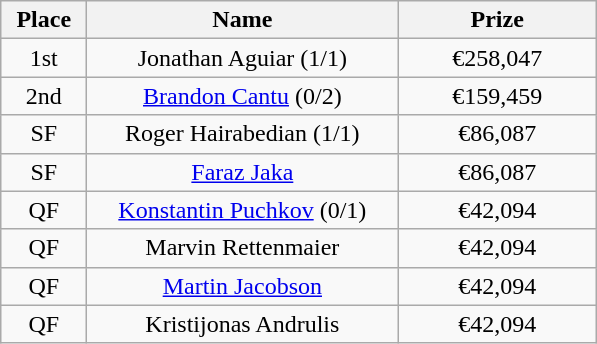<table class="wikitable">
<tr>
<th width="50">Place</th>
<th width="200">Name</th>
<th width="125">Prize</th>
</tr>
<tr>
<td align="center">1st</td>
<td align="center">Jonathan Aguiar (1/1)</td>
<td align="center">€258,047</td>
</tr>
<tr>
<td align="center">2nd</td>
<td align="center"><a href='#'>Brandon Cantu</a> (0/2)</td>
<td align="center">€159,459</td>
</tr>
<tr>
<td align="center">SF</td>
<td align="center">Roger Hairabedian (1/1)</td>
<td align="center">€86,087</td>
</tr>
<tr>
<td align="center">SF</td>
<td align="center"><a href='#'>Faraz Jaka</a></td>
<td align="center">€86,087</td>
</tr>
<tr>
<td align="center">QF</td>
<td align="center"><a href='#'>Konstantin Puchkov</a> (0/1)</td>
<td align="center">€42,094</td>
</tr>
<tr>
<td align="center">QF</td>
<td align="center">Marvin Rettenmaier</td>
<td align="center">€42,094</td>
</tr>
<tr>
<td align="center">QF</td>
<td align="center"><a href='#'>Martin Jacobson</a></td>
<td align="center">€42,094</td>
</tr>
<tr>
<td align="center">QF</td>
<td align="center">Kristijonas Andrulis</td>
<td align="center">€42,094</td>
</tr>
</table>
